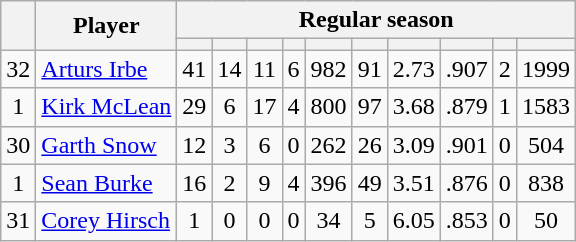<table class="wikitable plainrowheaders" style="text-align:center;">
<tr>
<th scope="col" rowspan="2"></th>
<th scope="col" rowspan="2">Player</th>
<th scope=colgroup colspan=10>Regular season</th>
</tr>
<tr>
<th scope="col"></th>
<th scope="col"></th>
<th scope="col"></th>
<th scope="col"></th>
<th scope="col"></th>
<th scope="col"></th>
<th scope="col"></th>
<th scope="col"></th>
<th scope="col"></th>
<th scope="col"></th>
</tr>
<tr>
<td scope="row">32</td>
<td align="left"><a href='#'>Arturs Irbe</a></td>
<td>41</td>
<td>14</td>
<td>11</td>
<td>6</td>
<td>982</td>
<td>91</td>
<td>2.73</td>
<td>.907</td>
<td>2</td>
<td>1999</td>
</tr>
<tr>
<td scope="row">1</td>
<td align="left"><a href='#'>Kirk McLean</a></td>
<td>29</td>
<td>6</td>
<td>17</td>
<td>4</td>
<td>800</td>
<td>97</td>
<td>3.68</td>
<td>.879</td>
<td>1</td>
<td>1583</td>
</tr>
<tr>
<td scope="row">30</td>
<td align="left"><a href='#'>Garth Snow</a></td>
<td>12</td>
<td>3</td>
<td>6</td>
<td>0</td>
<td>262</td>
<td>26</td>
<td>3.09</td>
<td>.901</td>
<td>0</td>
<td>504</td>
</tr>
<tr>
<td scope="row">1</td>
<td align="left"><a href='#'>Sean Burke</a></td>
<td>16</td>
<td>2</td>
<td>9</td>
<td>4</td>
<td>396</td>
<td>49</td>
<td>3.51</td>
<td>.876</td>
<td>0</td>
<td>838</td>
</tr>
<tr>
<td scope="row">31</td>
<td align="left"><a href='#'>Corey Hirsch</a></td>
<td>1</td>
<td>0</td>
<td>0</td>
<td>0</td>
<td>34</td>
<td>5</td>
<td>6.05</td>
<td>.853</td>
<td>0</td>
<td>50</td>
</tr>
</table>
